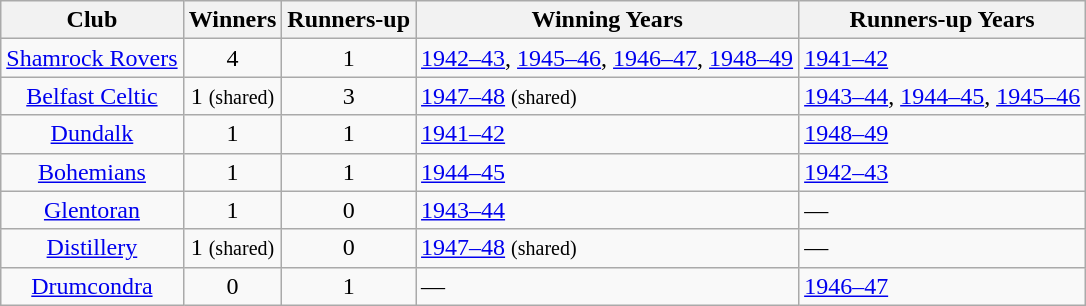<table class="wikitable" style="text-align:center">
<tr>
<th>Club</th>
<th>Winners</th>
<th>Runners-up</th>
<th>Winning Years</th>
<th>Runners-up Years</th>
</tr>
<tr>
<td><a href='#'>Shamrock Rovers</a></td>
<td>4</td>
<td>1</td>
<td align="left"><a href='#'>1942–43</a>, <a href='#'>1945–46</a>, <a href='#'>1946–47</a>, <a href='#'>1948–49</a></td>
<td align="left"><a href='#'>1941–42</a></td>
</tr>
<tr>
<td><a href='#'>Belfast Celtic</a></td>
<td>1 <small>(shared)</small></td>
<td>3</td>
<td align="left"><a href='#'>1947–48</a> <small>(shared)</small></td>
<td align="left"><a href='#'>1943–44</a>, <a href='#'>1944–45</a>, <a href='#'>1945–46</a></td>
</tr>
<tr>
<td><a href='#'>Dundalk</a></td>
<td>1</td>
<td>1</td>
<td align="left"><a href='#'>1941–42</a></td>
<td align="left"><a href='#'>1948–49</a></td>
</tr>
<tr>
<td><a href='#'>Bohemians</a></td>
<td>1</td>
<td>1</td>
<td align="left"><a href='#'>1944–45</a></td>
<td align="left"><a href='#'>1942–43</a></td>
</tr>
<tr>
<td><a href='#'>Glentoran</a></td>
<td>1</td>
<td>0</td>
<td align="left"><a href='#'>1943–44</a></td>
<td align="left">—</td>
</tr>
<tr>
<td><a href='#'>Distillery</a></td>
<td>1 <small>(shared)</small></td>
<td>0</td>
<td align="left"><a href='#'>1947–48</a> <small>(shared)</small></td>
<td align="left">—</td>
</tr>
<tr>
<td><a href='#'>Drumcondra</a></td>
<td>0</td>
<td>1</td>
<td align="left">—</td>
<td align="left"><a href='#'>1946–47</a></td>
</tr>
</table>
